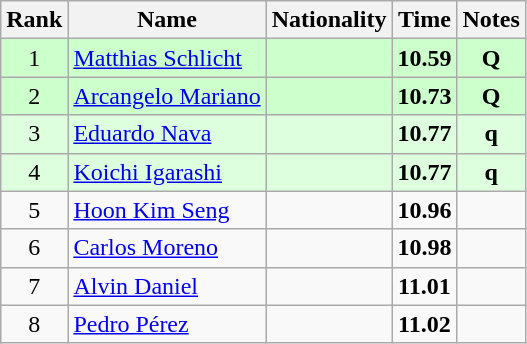<table class="wikitable sortable" style="text-align:center">
<tr>
<th>Rank</th>
<th>Name</th>
<th>Nationality</th>
<th>Time</th>
<th>Notes</th>
</tr>
<tr bgcolor=ccffcc>
<td>1</td>
<td align=left><a href='#'>Matthias Schlicht</a></td>
<td align=left></td>
<td><strong>10.59</strong></td>
<td><strong>Q</strong></td>
</tr>
<tr bgcolor=ccffcc>
<td>2</td>
<td align=left><a href='#'>Arcangelo Mariano</a></td>
<td align=left></td>
<td><strong>10.73</strong></td>
<td><strong>Q</strong></td>
</tr>
<tr bgcolor=ddffdd>
<td>3</td>
<td align=left><a href='#'>Eduardo Nava</a></td>
<td align=left></td>
<td><strong>10.77</strong></td>
<td><strong>q</strong></td>
</tr>
<tr bgcolor=ddffdd>
<td>4</td>
<td align=left><a href='#'>Koichi Igarashi</a></td>
<td align=left></td>
<td><strong>10.77</strong></td>
<td><strong>q</strong></td>
</tr>
<tr>
<td>5</td>
<td align=left><a href='#'>Hoon Kim Seng</a></td>
<td align=left></td>
<td><strong>10.96</strong></td>
<td></td>
</tr>
<tr>
<td>6</td>
<td align=left><a href='#'>Carlos Moreno</a></td>
<td align=left></td>
<td><strong>10.98</strong></td>
<td></td>
</tr>
<tr>
<td>7</td>
<td align=left><a href='#'>Alvin Daniel</a></td>
<td align=left></td>
<td><strong>11.01</strong></td>
<td></td>
</tr>
<tr>
<td>8</td>
<td align=left><a href='#'>Pedro Pérez</a></td>
<td align=left></td>
<td><strong>11.02</strong></td>
<td></td>
</tr>
</table>
